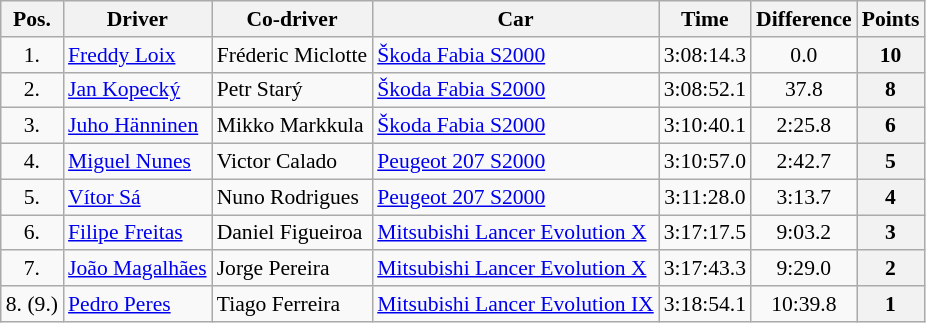<table class="wikitable" style="text-align: center; font-size: 90%; max-width: 950px;">
<tr>
<th>Pos.</th>
<th>Driver</th>
<th>Co-driver</th>
<th>Car</th>
<th>Time</th>
<th>Difference</th>
<th>Points</th>
</tr>
<tr>
<td>1.</td>
<td align="left"> <a href='#'>Freddy Loix</a></td>
<td align="left"> Fréderic Miclotte</td>
<td align="left"><a href='#'>Škoda Fabia S2000</a></td>
<td>3:08:14.3</td>
<td>0.0</td>
<th>10</th>
</tr>
<tr>
<td>2.</td>
<td align="left"> <a href='#'>Jan Kopecký</a></td>
<td align="left"> Petr Starý</td>
<td align="left"><a href='#'>Škoda Fabia S2000</a></td>
<td>3:08:52.1</td>
<td>37.8</td>
<th>8</th>
</tr>
<tr>
<td>3.</td>
<td align="left"> <a href='#'>Juho Hänninen</a></td>
<td align="left"> Mikko Markkula</td>
<td align="left"><a href='#'>Škoda Fabia S2000</a></td>
<td>3:10:40.1</td>
<td>2:25.8</td>
<th>6</th>
</tr>
<tr>
<td>4.</td>
<td align="left"> <a href='#'>Miguel Nunes</a></td>
<td align="left"> Victor Calado</td>
<td align="left"><a href='#'>Peugeot 207 S2000</a></td>
<td>3:10:57.0</td>
<td>2:42.7</td>
<th>5</th>
</tr>
<tr>
<td>5.</td>
<td align="left"> <a href='#'>Vítor Sá</a></td>
<td align="left"> Nuno Rodrigues</td>
<td align="left"><a href='#'>Peugeot 207 S2000</a></td>
<td>3:11:28.0</td>
<td>3:13.7</td>
<th>4</th>
</tr>
<tr>
<td>6.</td>
<td align="left"> <a href='#'>Filipe Freitas</a></td>
<td align="left"> Daniel Figueiroa</td>
<td align="left"><a href='#'>Mitsubishi Lancer Evolution X</a></td>
<td>3:17:17.5</td>
<td>9:03.2</td>
<th>3</th>
</tr>
<tr>
<td>7.</td>
<td align="left"> <a href='#'>João Magalhães</a></td>
<td align="left"> Jorge Pereira</td>
<td align="left"><a href='#'>Mitsubishi Lancer Evolution X</a></td>
<td>3:17:43.3</td>
<td>9:29.0</td>
<th>2</th>
</tr>
<tr>
<td>8. (9.)</td>
<td align="left"> <a href='#'>Pedro Peres</a></td>
<td align="left"> Tiago Ferreira</td>
<td align="left"><a href='#'>Mitsubishi Lancer Evolution IX</a></td>
<td>3:18:54.1</td>
<td>10:39.8</td>
<th>1</th>
</tr>
</table>
